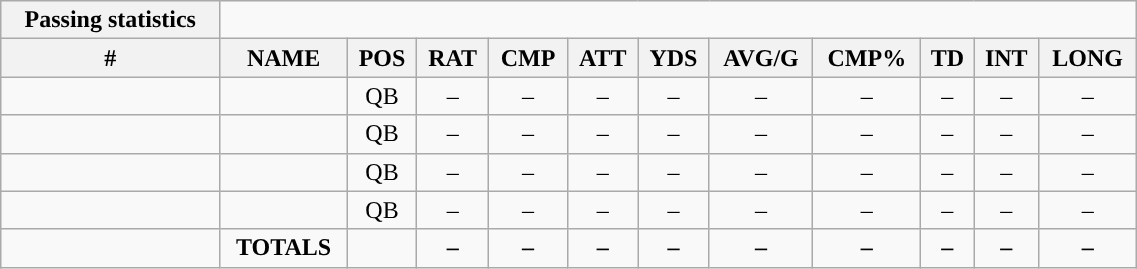<table style="width:60%; text-align:center;" class="wikitable collapsible collapsed">
<tr>
<th style="text-align:center; ">Passing statistics</th>
</tr>
<tr>
<th>#</th>
<th>NAME</th>
<th>POS</th>
<th>RAT</th>
<th>CMP</th>
<th>ATT</th>
<th>YDS</th>
<th>AVG/G</th>
<th>CMP%</th>
<th>TD</th>
<th>INT</th>
<th>LONG</th>
</tr>
<tr>
<td></td>
<td></td>
<td>QB</td>
<td>–</td>
<td>–</td>
<td>–</td>
<td>–</td>
<td>–</td>
<td>–</td>
<td>–</td>
<td>–</td>
<td>–</td>
</tr>
<tr>
<td></td>
<td></td>
<td>QB</td>
<td>–</td>
<td>–</td>
<td>–</td>
<td>–</td>
<td>–</td>
<td>–</td>
<td>–</td>
<td>–</td>
<td>–</td>
</tr>
<tr>
<td></td>
<td></td>
<td>QB</td>
<td>–</td>
<td>–</td>
<td>–</td>
<td>–</td>
<td>–</td>
<td>–</td>
<td>–</td>
<td>–</td>
<td>–</td>
</tr>
<tr>
<td></td>
<td></td>
<td>QB</td>
<td>–</td>
<td>–</td>
<td>–</td>
<td>–</td>
<td>–</td>
<td>–</td>
<td>–</td>
<td>–</td>
<td>–</td>
</tr>
<tr>
<td></td>
<td><strong>TOTALS</strong></td>
<td></td>
<td><strong>–</strong></td>
<td><strong>–</strong></td>
<td><strong>–</strong></td>
<td><strong>–</strong></td>
<td><strong>–</strong></td>
<td><strong>–</strong></td>
<td><strong>–</strong></td>
<td><strong>–</strong></td>
<td><strong>–</strong></td>
</tr>
</table>
